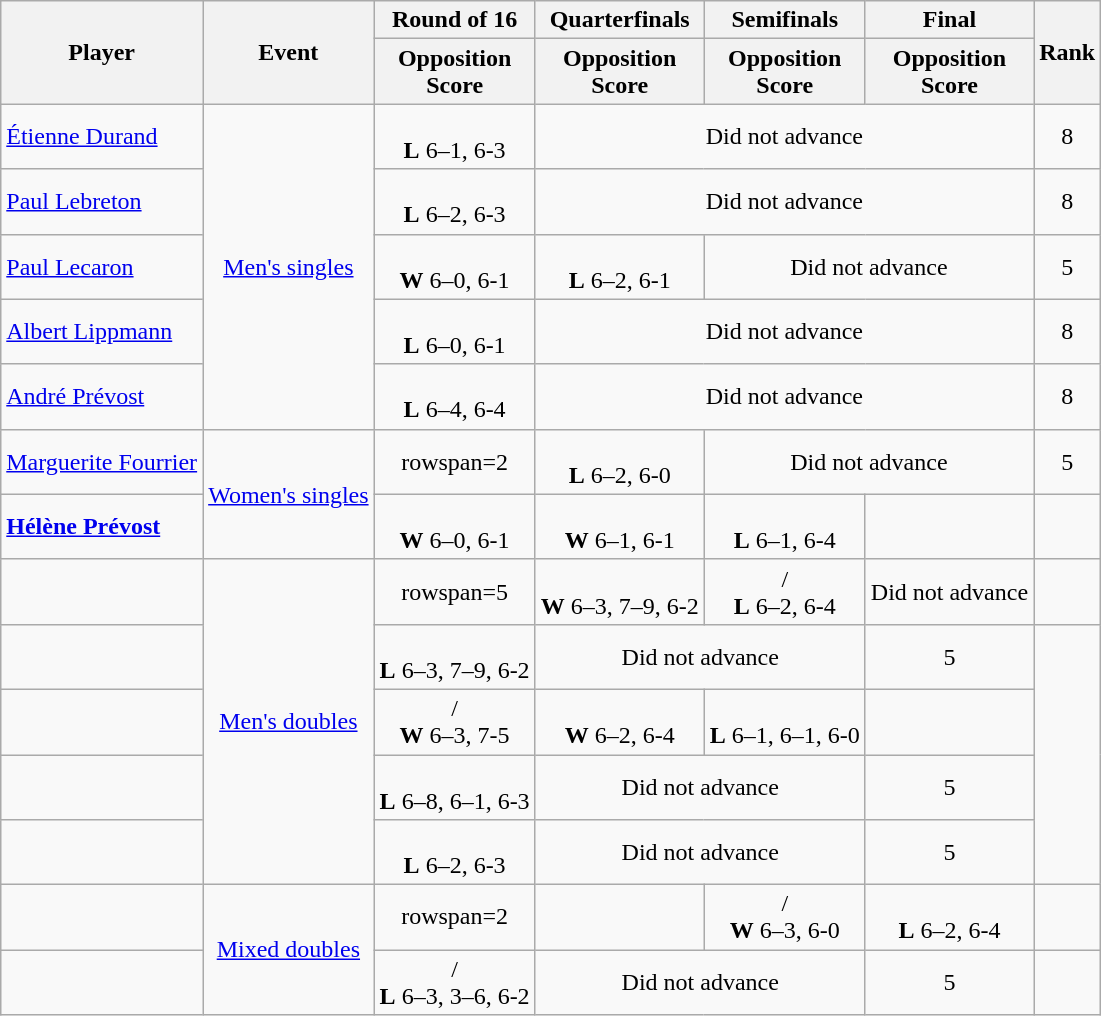<table class=wikitable>
<tr>
<th rowspan=2>Player</th>
<th rowspan=2>Event</th>
<th>Round of 16</th>
<th>Quarterfinals</th>
<th>Semifinals</th>
<th>Final</th>
<th rowspan=2>Rank</th>
</tr>
<tr>
<th>Opposition <br> Score</th>
<th>Opposition <br> Score</th>
<th>Opposition <br> Score</th>
<th>Opposition <br> Score</th>
</tr>
<tr align=center>
<td align=left><a href='#'>Étienne Durand</a></td>
<td rowspan=5><a href='#'>Men's singles</a></td>
<td> <br> <strong>L</strong> 6–1, 6-3</td>
<td colspan=3>Did not advance</td>
<td>8</td>
</tr>
<tr align=center>
<td align=left><a href='#'>Paul Lebreton</a></td>
<td> <br> <strong>L</strong> 6–2, 6-3</td>
<td colspan=3>Did not advance</td>
<td>8</td>
</tr>
<tr align=center>
<td align=left><a href='#'>Paul Lecaron</a></td>
<td> <br> <strong>W</strong> 6–0, 6-1</td>
<td> <br> <strong>L</strong> 6–2, 6-1</td>
<td colspan=2>Did not advance</td>
<td>5</td>
</tr>
<tr align=center>
<td align=left><a href='#'>Albert Lippmann</a></td>
<td> <br> <strong>L</strong> 6–0, 6-1</td>
<td colspan=3>Did not advance</td>
<td>8</td>
</tr>
<tr align=center>
<td align=left><a href='#'>André Prévost</a></td>
<td> <br> <strong>L</strong> 6–4, 6-4</td>
<td colspan=3>Did not advance</td>
<td>8</td>
</tr>
<tr align=center>
<td align=left><a href='#'>Marguerite Fourrier</a></td>
<td rowspan=2><a href='#'>Women's singles</a></td>
<td>rowspan=2 </td>
<td> <br> <strong>L</strong> 6–2, 6-0</td>
<td colspan=2>Did not advance</td>
<td>5</td>
</tr>
<tr align=center>
<td align=left><strong><a href='#'>Hélène Prévost</a></strong></td>
<td> <br> <strong>W</strong> 6–0, 6-1</td>
<td> <br> <strong>W</strong> 6–1, 6-1</td>
<td> <br> <strong>L</strong> 6–1, 6-4</td>
<td></td>
</tr>
<tr align=center>
<td align=left><strong></strong></td>
<td rowspan=5><a href='#'>Men's doubles</a></td>
<td>rowspan=5 </td>
<td> <br> <strong>W</strong> 6–3, 7–9, 6-2</td>
<td>/ <br> <strong>L</strong> 6–2, 6-4</td>
<td>Did not advance</td>
<td></td>
</tr>
<tr align=center>
<td align=left></td>
<td> <br> <strong>L</strong> 6–3, 7–9, 6-2</td>
<td colspan=2>Did not advance</td>
<td>5</td>
</tr>
<tr align=center>
<td align=left><strong></strong></td>
<td>/ <br> <strong>W</strong> 6–3, 7-5</td>
<td> <br> <strong>W</strong> 6–2, 6-4</td>
<td> <br> <strong>L</strong> 6–1, 6–1, 6-0</td>
<td></td>
</tr>
<tr align=center>
<td align=left></td>
<td> <br> <strong>L</strong> 6–8, 6–1, 6-3</td>
<td colspan=2>Did not advance</td>
<td>5</td>
</tr>
<tr align=center>
<td align=left></td>
<td> <br> <strong>L</strong> 6–2, 6-3</td>
<td colspan=2>Did not advance</td>
<td>5</td>
</tr>
<tr align=center>
<td align=left><strong></strong></td>
<td rowspan=2><a href='#'>Mixed doubles</a></td>
<td>rowspan=2 </td>
<td></td>
<td>/ <br> <strong>W</strong> 6–3, 6-0</td>
<td> <br> <strong>L</strong> 6–2, 6-4</td>
<td></td>
</tr>
<tr align=center>
<td align=left></td>
<td>/ <br> <strong>L</strong> 6–3, 3–6, 6-2</td>
<td colspan=2>Did not advance</td>
<td>5</td>
</tr>
</table>
